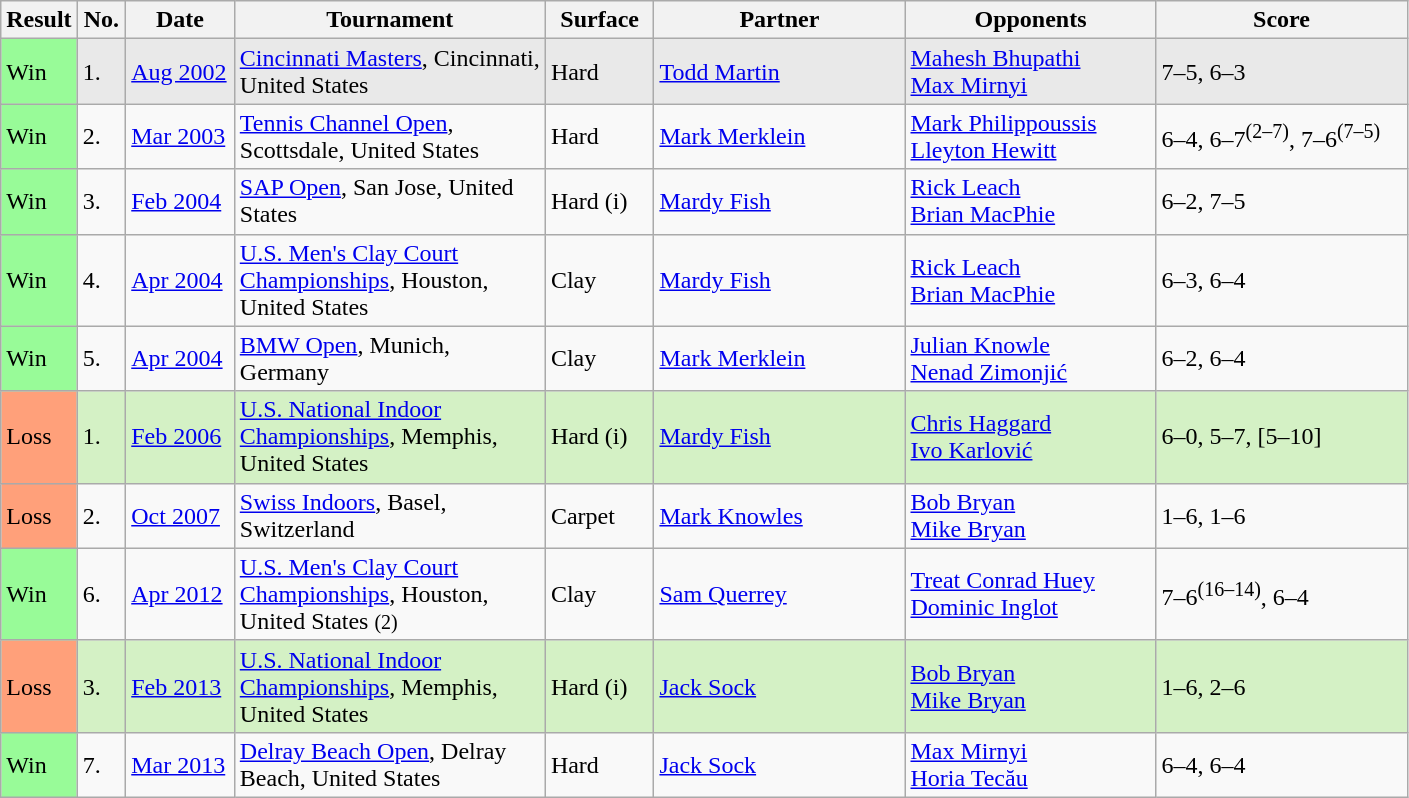<table class="sortable wikitable">
<tr>
<th style="width:40px">Result</th>
<th width=25>No.</th>
<th width=65>Date</th>
<th width=200>Tournament</th>
<th width=65>Surface</th>
<th width=160>Partner</th>
<th width=160>Opponents</th>
<th width=160 class="unsortable">Score</th>
</tr>
<tr style="background:#e9e9e9;">
<td style="background:#98fb98;">Win</td>
<td>1.</td>
<td><a href='#'>Aug 2002</a></td>
<td><a href='#'>Cincinnati Masters</a>, Cincinnati, United States</td>
<td>Hard</td>
<td> <a href='#'>Todd Martin</a></td>
<td> <a href='#'>Mahesh Bhupathi</a><br> <a href='#'>Max Mirnyi</a></td>
<td>7–5, 6–3</td>
</tr>
<tr>
<td style="background:#98fb98;">Win</td>
<td>2.</td>
<td><a href='#'>Mar 2003</a></td>
<td><a href='#'>Tennis Channel Open</a>, Scottsdale, United States</td>
<td>Hard</td>
<td> <a href='#'>Mark Merklein</a></td>
<td> <a href='#'>Mark Philippoussis</a><br> <a href='#'>Lleyton Hewitt</a></td>
<td>6–4, 6–7<sup>(2–7)</sup>, 7–6<sup>(7–5)</sup></td>
</tr>
<tr>
<td style="background:#98fb98;">Win</td>
<td>3.</td>
<td><a href='#'>Feb 2004</a></td>
<td><a href='#'>SAP Open</a>, San Jose, United States</td>
<td>Hard (i)</td>
<td> <a href='#'>Mardy Fish</a></td>
<td> <a href='#'>Rick Leach</a><br> <a href='#'>Brian MacPhie</a></td>
<td>6–2, 7–5</td>
</tr>
<tr>
<td style="background:#98fb98;">Win</td>
<td>4.</td>
<td><a href='#'>Apr 2004</a></td>
<td><a href='#'>U.S. Men's Clay Court Championships</a>, Houston, United States</td>
<td>Clay</td>
<td> <a href='#'>Mardy Fish</a></td>
<td> <a href='#'>Rick Leach</a><br> <a href='#'>Brian MacPhie</a></td>
<td>6–3, 6–4</td>
</tr>
<tr>
<td style="background:#98fb98;">Win</td>
<td>5.</td>
<td><a href='#'>Apr 2004</a></td>
<td><a href='#'>BMW Open</a>, Munich, Germany</td>
<td>Clay</td>
<td> <a href='#'>Mark Merklein</a></td>
<td> <a href='#'>Julian Knowle</a><br> <a href='#'>Nenad Zimonjić</a></td>
<td>6–2, 6–4</td>
</tr>
<tr style="background:#d4f1c5;">
<td style="background:#ffa07a;">Loss</td>
<td>1.</td>
<td><a href='#'>Feb 2006</a></td>
<td><a href='#'>U.S. National Indoor Championships</a>, Memphis, United States</td>
<td>Hard (i)</td>
<td> <a href='#'>Mardy Fish</a></td>
<td> <a href='#'>Chris Haggard</a><br> <a href='#'>Ivo Karlović</a></td>
<td>6–0, 5–7, [5–10]</td>
</tr>
<tr>
<td style="background:#ffa07a;">Loss</td>
<td>2.</td>
<td><a href='#'>Oct 2007</a></td>
<td><a href='#'>Swiss Indoors</a>, Basel, Switzerland</td>
<td>Carpet</td>
<td> <a href='#'>Mark Knowles</a></td>
<td> <a href='#'>Bob Bryan</a><br> <a href='#'>Mike Bryan</a></td>
<td>1–6, 1–6</td>
</tr>
<tr>
<td style="background:#98fb98;">Win</td>
<td>6.</td>
<td><a href='#'>Apr 2012</a></td>
<td><a href='#'>U.S. Men's Clay Court Championships</a>, Houston, United States <small>(2)</small></td>
<td>Clay</td>
<td> <a href='#'>Sam Querrey</a></td>
<td> <a href='#'>Treat Conrad Huey</a><br> <a href='#'>Dominic Inglot</a></td>
<td>7–6<sup>(16–14)</sup>, 6–4</td>
</tr>
<tr style="background:#d4f1c5;">
<td style="background:#ffa07a;">Loss</td>
<td>3.</td>
<td><a href='#'>Feb 2013</a></td>
<td><a href='#'>U.S. National Indoor Championships</a>, Memphis, United States</td>
<td>Hard (i)</td>
<td> <a href='#'>Jack Sock</a></td>
<td> <a href='#'>Bob Bryan</a><br> <a href='#'>Mike Bryan</a></td>
<td>1–6, 2–6</td>
</tr>
<tr>
<td style="background:#98fb98;">Win</td>
<td>7.</td>
<td><a href='#'>Mar 2013</a></td>
<td><a href='#'>Delray Beach Open</a>, Delray Beach, United States</td>
<td>Hard</td>
<td> <a href='#'>Jack Sock</a></td>
<td> <a href='#'>Max Mirnyi</a><br> <a href='#'>Horia Tecău</a></td>
<td>6–4, 6–4</td>
</tr>
</table>
